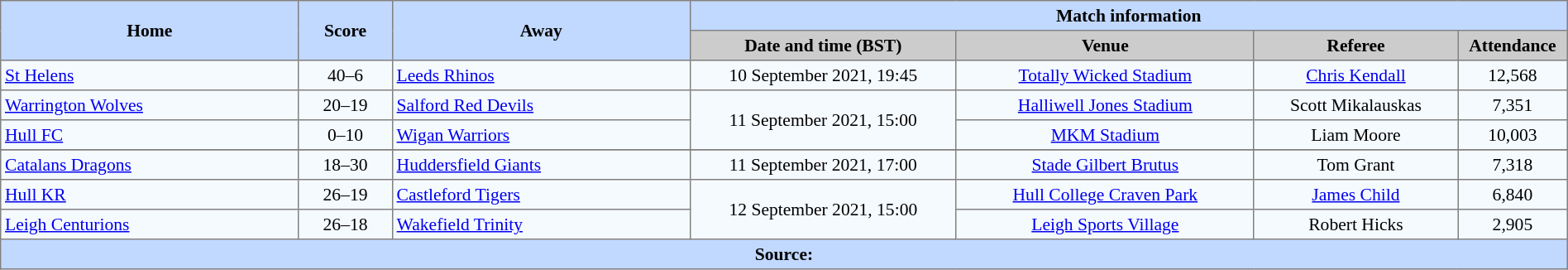<table border=1 style="border-collapse:collapse; font-size:90%; text-align:center;" cellpadding=3 cellspacing=0 width=100%>
<tr style="background:#C1D8ff;">
<th scope="col" rowspan=2 width=19%>Home</th>
<th scope="col" rowspan=2 width=6%>Score</th>
<th scope="col" rowspan=2 width=19%>Away</th>
<th colspan=4>Match information</th>
</tr>
<tr style="background:#CCCCCC;">
<th scope="col" width=17%>Date and time (BST)</th>
<th scope="col" width=19%>Venue</th>
<th scope="col" width=13%>Referee</th>
<th scope="col" width=7%>Attendance</th>
</tr>
<tr style="background:#F5FAFF;">
<td style="text-align:left;"> <a href='#'>St Helens</a></td>
<td>40–6</td>
<td style="text-align:left;"> <a href='#'>Leeds Rhinos</a></td>
<td>10 September 2021, 19:45</td>
<td><a href='#'>Totally Wicked Stadium</a></td>
<td><a href='#'>Chris Kendall</a></td>
<td>12,568</td>
</tr>
<tr style="background:#F5FAFF;">
<td style="text-align:left;"> <a href='#'>Warrington Wolves</a></td>
<td>20–19</td>
<td style="text-align:left;"> <a href='#'>Salford Red Devils</a></td>
<td rowspan=2>11 September 2021, 15:00</td>
<td><a href='#'>Halliwell Jones Stadium</a></td>
<td>Scott Mikalauskas</td>
<td>7,351</td>
</tr>
<tr style="background:#F5FAFF;">
<td style="text-align:left;"> <a href='#'>Hull FC</a></td>
<td>0–10</td>
<td style="text-align:left;"> <a href='#'>Wigan Warriors</a></td>
<td><a href='#'>MKM Stadium</a></td>
<td>Liam Moore</td>
<td>10,003</td>
</tr>
<tr>
</tr>
<tr style="background:#F5FAFF;">
<td style="text-align:left;"> <a href='#'>Catalans Dragons</a></td>
<td>18–30</td>
<td style="text-align:left;"> <a href='#'>Huddersfield Giants</a></td>
<td>11 September 2021, 17:00</td>
<td><a href='#'>Stade Gilbert Brutus</a></td>
<td>Tom Grant</td>
<td>7,318</td>
</tr>
<tr style="background:#F5FAFF;">
<td style="text-align:left;"> <a href='#'>Hull KR</a></td>
<td>26–19</td>
<td style="text-align:left;"> <a href='#'>Castleford Tigers</a></td>
<td rowspan=2>12 September 2021, 15:00</td>
<td><a href='#'>Hull College Craven Park</a></td>
<td><a href='#'>James Child</a></td>
<td>6,840</td>
</tr>
<tr style="background:#F5FAFF;">
<td style="text-align:left;"> <a href='#'>Leigh Centurions</a></td>
<td>26–18</td>
<td style="text-align:left;"> <a href='#'>Wakefield Trinity</a></td>
<td><a href='#'>Leigh Sports Village</a></td>
<td>Robert Hicks</td>
<td>2,905</td>
</tr>
<tr style="background:#c1d8ff;">
<th colspan=7>Source:</th>
</tr>
</table>
